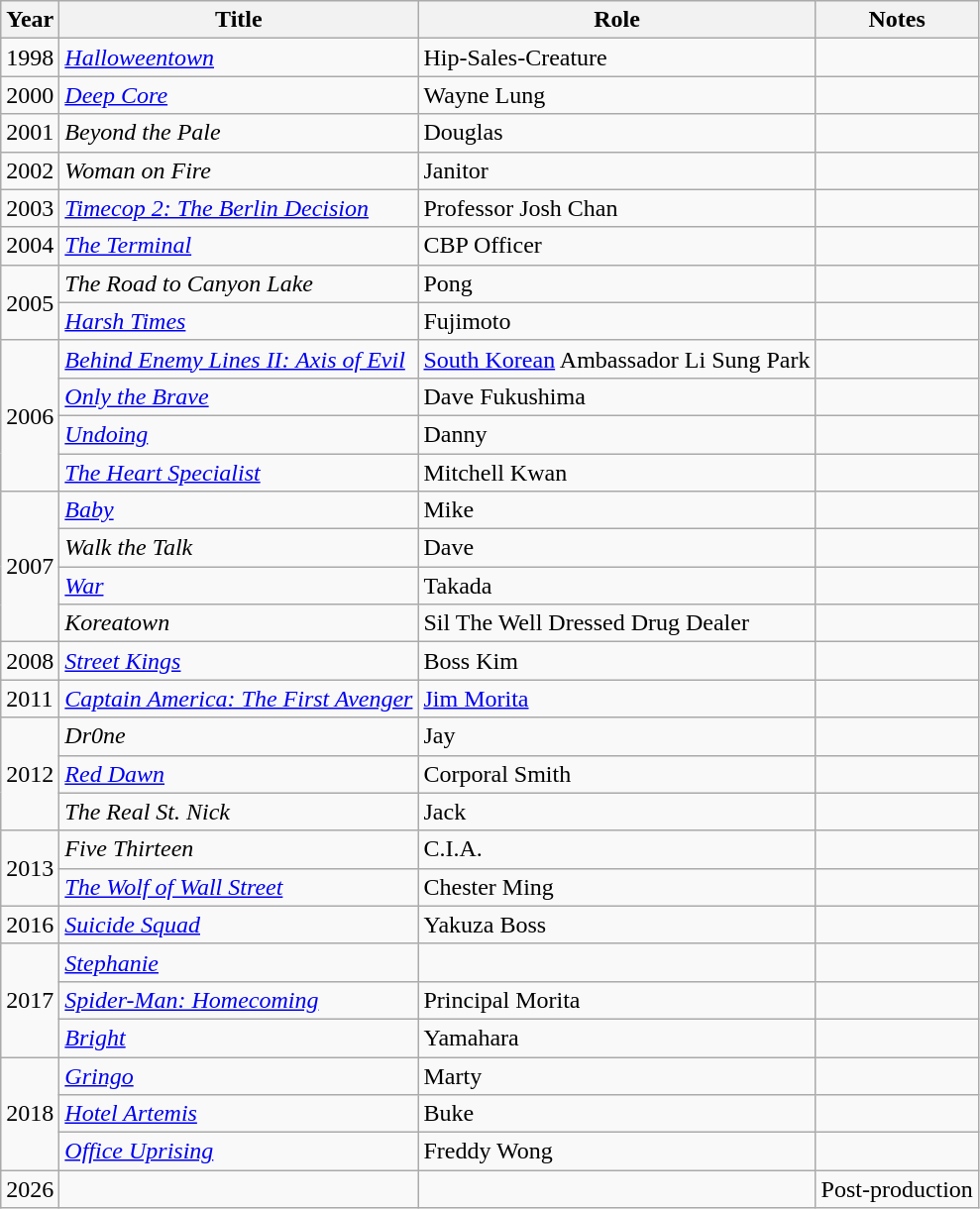<table class="wikitable sortable">
<tr>
<th>Year</th>
<th>Title</th>
<th>Role</th>
<th>Notes</th>
</tr>
<tr>
<td>1998</td>
<td><em><a href='#'>Halloweentown</a></em></td>
<td>Hip-Sales-Creature</td>
<td></td>
</tr>
<tr>
<td>2000</td>
<td><em><a href='#'>Deep Core</a></em></td>
<td>Wayne Lung</td>
<td></td>
</tr>
<tr>
<td>2001</td>
<td><em>Beyond the Pale</em></td>
<td>Douglas</td>
<td></td>
</tr>
<tr>
<td>2002</td>
<td><em>Woman on Fire</em></td>
<td>Janitor</td>
<td></td>
</tr>
<tr>
<td>2003</td>
<td><em><a href='#'>Timecop 2: The Berlin Decision</a></em></td>
<td>Professor Josh Chan</td>
<td></td>
</tr>
<tr>
<td>2004</td>
<td><em><a href='#'>The Terminal</a></em></td>
<td>CBP Officer</td>
<td></td>
</tr>
<tr>
<td rowspan="2">2005</td>
<td><em>The Road to Canyon Lake</em></td>
<td>Pong</td>
<td></td>
</tr>
<tr>
<td><em><a href='#'>Harsh Times</a></em></td>
<td>Fujimoto</td>
<td></td>
</tr>
<tr>
<td rowspan="4">2006</td>
<td><em><a href='#'>Behind Enemy Lines II: Axis of Evil</a></em></td>
<td><a href='#'>South Korean</a> Ambassador Li Sung Park</td>
<td></td>
</tr>
<tr>
<td><em><a href='#'>Only the Brave</a></em></td>
<td>Dave Fukushima</td>
<td></td>
</tr>
<tr>
<td><em><a href='#'>Undoing</a></em></td>
<td>Danny</td>
<td></td>
</tr>
<tr>
<td><em><a href='#'>The Heart Specialist</a></em></td>
<td>Mitchell Kwan</td>
<td></td>
</tr>
<tr>
<td rowspan="4">2007</td>
<td><em><a href='#'>Baby</a></em></td>
<td>Mike</td>
<td></td>
</tr>
<tr>
<td><em>Walk the Talk</em></td>
<td>Dave</td>
<td></td>
</tr>
<tr>
<td><em><a href='#'>War</a></em></td>
<td>Takada</td>
<td></td>
</tr>
<tr>
<td><em>Koreatown</em></td>
<td>Sil The Well Dressed Drug Dealer</td>
<td></td>
</tr>
<tr>
<td>2008</td>
<td><em><a href='#'>Street Kings</a></em></td>
<td>Boss Kim</td>
<td></td>
</tr>
<tr>
<td>2011</td>
<td><em><a href='#'>Captain America: The First Avenger</a></em></td>
<td><a href='#'>Jim Morita</a></td>
<td></td>
</tr>
<tr>
<td rowspan="3">2012</td>
<td><em>Dr0ne</em></td>
<td>Jay</td>
<td></td>
</tr>
<tr>
<td><em><a href='#'>Red Dawn</a></em></td>
<td>Corporal Smith</td>
<td></td>
</tr>
<tr>
<td><em>The Real St. Nick</em></td>
<td>Jack</td>
<td></td>
</tr>
<tr>
<td rowspan="2">2013</td>
<td><em>Five Thirteen</em></td>
<td>C.I.A.</td>
<td></td>
</tr>
<tr>
<td><em><a href='#'>The Wolf of Wall Street</a></em></td>
<td>Chester Ming</td>
<td></td>
</tr>
<tr>
<td>2016</td>
<td><em><a href='#'>Suicide Squad</a></em></td>
<td>Yakuza Boss</td>
<td></td>
</tr>
<tr>
<td rowspan="3">2017</td>
<td><em><a href='#'>Stephanie</a></em></td>
<td></td>
<td></td>
</tr>
<tr>
<td><em><a href='#'>Spider-Man: Homecoming</a></em></td>
<td>Principal Morita</td>
<td></td>
</tr>
<tr>
<td><em><a href='#'>Bright</a></em></td>
<td>Yamahara</td>
<td></td>
</tr>
<tr>
<td rowspan="3">2018</td>
<td><em><a href='#'>Gringo</a></em></td>
<td>Marty</td>
<td></td>
</tr>
<tr>
<td><em><a href='#'>Hotel Artemis</a></em></td>
<td>Buke</td>
<td></td>
</tr>
<tr>
<td><em><a href='#'>Office Uprising</a></em></td>
<td>Freddy Wong</td>
<td></td>
</tr>
<tr>
<td>2026</td>
<td></td>
<td></td>
<td>Post-production</td>
</tr>
</table>
